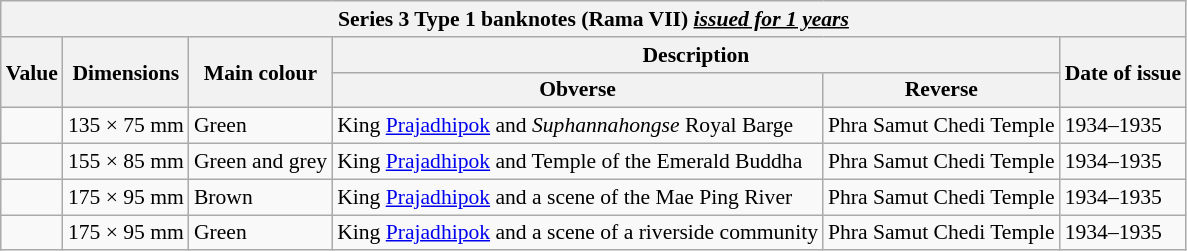<table class="wikitable" style="font-size: 90%" style="width:100%; text-align: center">
<tr>
<th colspan="8">Series 3 Type 1 banknotes (Rama VII) <em><u>issued for 1 years</u></em></th>
</tr>
<tr>
<th rowspan="2">Value</th>
<th rowspan="2">Dimensions</th>
<th rowspan="2">Main colour</th>
<th colspan="2">Description</th>
<th rowspan="2">Date of issue</th>
</tr>
<tr>
<th>Obverse</th>
<th>Reverse</th>
</tr>
<tr>
<td></td>
<td>135 × 75 mm</td>
<td>Green</td>
<td>King <a href='#'>Prajadhipok</a> and <em>Suphannahongse</em> Royal Barge</td>
<td>Phra Samut Chedi Temple</td>
<td>1934–1935</td>
</tr>
<tr>
<td></td>
<td>155 × 85 mm</td>
<td>Green and grey</td>
<td>King <a href='#'>Prajadhipok</a> and Temple of the Emerald Buddha</td>
<td>Phra Samut Chedi Temple</td>
<td>1934–1935</td>
</tr>
<tr>
<td></td>
<td>175 × 95 mm</td>
<td>Brown</td>
<td>King <a href='#'>Prajadhipok</a> and a scene of the Mae Ping River</td>
<td>Phra Samut Chedi Temple</td>
<td>1934–1935</td>
</tr>
<tr>
<td></td>
<td>175 × 95 mm</td>
<td>Green</td>
<td>King <a href='#'>Prajadhipok</a> and a scene of a riverside community</td>
<td>Phra Samut Chedi Temple</td>
<td>1934–1935</td>
</tr>
</table>
